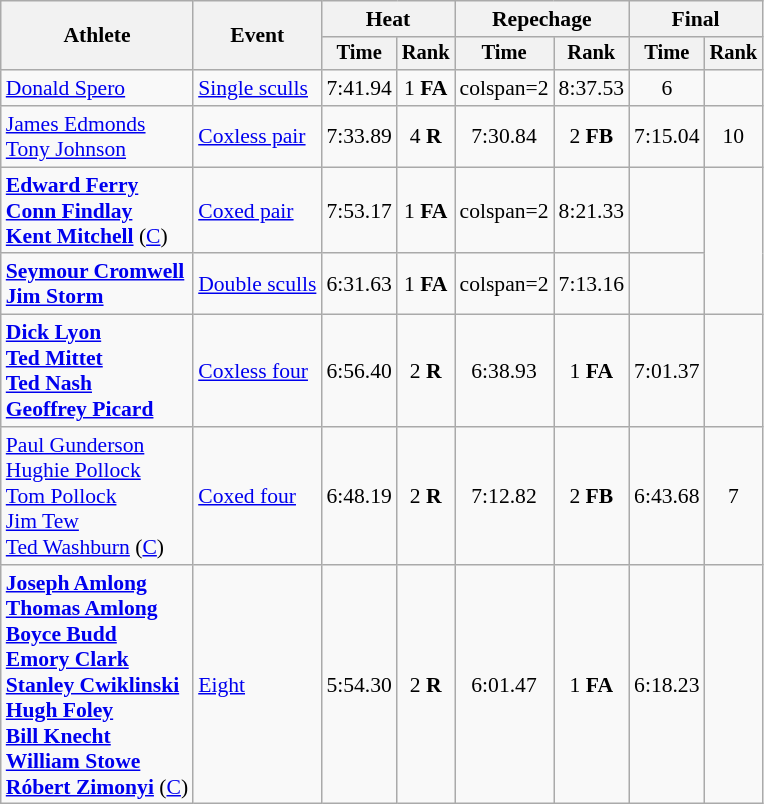<table class=wikitable style=font-size:90%;text-align:center>
<tr>
<th rowspan=2>Athlete</th>
<th rowspan=2>Event</th>
<th colspan=2>Heat</th>
<th colspan=2>Repechage</th>
<th colspan=2>Final</th>
</tr>
<tr style=font-size:95%>
<th>Time</th>
<th>Rank</th>
<th>Time</th>
<th>Rank</th>
<th>Time</th>
<th>Rank</th>
</tr>
<tr>
<td align=left><a href='#'>Donald Spero</a></td>
<td align=left><a href='#'>Single sculls</a></td>
<td>7:41.94</td>
<td>1 <strong>FA</strong></td>
<td>colspan=2 </td>
<td>8:37.53</td>
<td>6</td>
</tr>
<tr>
<td align=left><a href='#'>James Edmonds</a><br><a href='#'>Tony Johnson</a></td>
<td align=left><a href='#'>Coxless pair</a></td>
<td>7:33.89</td>
<td>4 <strong>R</strong></td>
<td>7:30.84</td>
<td>2 <strong>FB</strong></td>
<td>7:15.04</td>
<td>10</td>
</tr>
<tr>
<td align=left><strong><a href='#'>Edward Ferry</a><br><a href='#'>Conn Findlay</a><br><a href='#'>Kent Mitchell</a></strong> (<a href='#'>C</a>)</td>
<td align=left><a href='#'>Coxed pair</a></td>
<td>7:53.17</td>
<td>1 <strong>FA</strong></td>
<td>colspan=2 </td>
<td>8:21.33</td>
<td></td>
</tr>
<tr>
<td align=left><strong><a href='#'>Seymour Cromwell</a><br><a href='#'>Jim Storm</a></strong></td>
<td align=left><a href='#'>Double sculls</a></td>
<td>6:31.63</td>
<td>1 <strong>FA</strong></td>
<td>colspan=2 </td>
<td>7:13.16</td>
<td></td>
</tr>
<tr>
<td align=left><strong><a href='#'>Dick Lyon</a><br><a href='#'>Ted Mittet</a><br><a href='#'>Ted Nash</a><br><a href='#'>Geoffrey Picard</a></strong></td>
<td align=left><a href='#'>Coxless four</a></td>
<td>6:56.40</td>
<td>2 <strong>R</strong></td>
<td>6:38.93</td>
<td>1 <strong>FA</strong></td>
<td>7:01.37</td>
<td></td>
</tr>
<tr>
<td align=left><a href='#'>Paul Gunderson</a><br><a href='#'>Hughie Pollock</a><br><a href='#'>Tom Pollock</a><br><a href='#'>Jim Tew</a><br><a href='#'>Ted Washburn</a> (<a href='#'>C</a>)</td>
<td align=left><a href='#'>Coxed four</a></td>
<td>6:48.19</td>
<td>2 <strong>R</strong></td>
<td>7:12.82</td>
<td>2 <strong>FB</strong></td>
<td>6:43.68</td>
<td>7</td>
</tr>
<tr>
<td align=left><strong><a href='#'>Joseph Amlong</a><br><a href='#'>Thomas Amlong</a><br><a href='#'>Boyce Budd</a><br><a href='#'>Emory Clark</a><br><a href='#'>Stanley Cwiklinski</a><br><a href='#'>Hugh Foley</a><br><a href='#'>Bill Knecht</a><br><a href='#'>William Stowe</a><br><a href='#'>Róbert Zimonyi</a></strong> (<a href='#'>C</a>)</td>
<td align=left><a href='#'>Eight</a></td>
<td>5:54.30</td>
<td>2 <strong>R</strong></td>
<td>6:01.47</td>
<td>1 <strong>FA</strong></td>
<td>6:18.23</td>
<td></td>
</tr>
</table>
